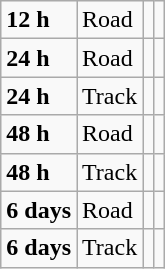<table class="wikitable">
<tr>
<td><strong>12 h</strong></td>
<td>Road</td>
<td></td>
<td></td>
</tr>
<tr>
<td><strong>24 h</strong></td>
<td>Road</td>
<td></td>
<td></td>
</tr>
<tr>
<td><strong>24 h</strong></td>
<td>Track</td>
<td></td>
<td></td>
</tr>
<tr>
<td><strong>48 h</strong></td>
<td>Road</td>
<td></td>
<td></td>
</tr>
<tr>
<td><strong>48 h</strong></td>
<td>Track</td>
<td></td>
<td></td>
</tr>
<tr>
<td><strong>6 days</strong></td>
<td>Road</td>
<td></td>
<td></td>
</tr>
<tr>
<td><strong>6 days</strong></td>
<td>Track</td>
<td></td>
<td></td>
</tr>
</table>
